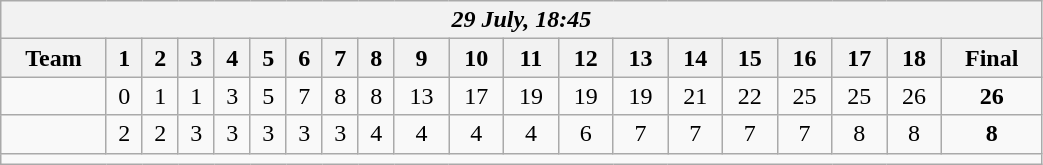<table class=wikitable style="text-align:center; width: 55%">
<tr>
<th colspan=20><em>29 July, 18:45</em></th>
</tr>
<tr>
<th>Team</th>
<th>1</th>
<th>2</th>
<th>3</th>
<th>4</th>
<th>5</th>
<th>6</th>
<th>7</th>
<th>8</th>
<th>9</th>
<th>10</th>
<th>11</th>
<th>12</th>
<th>13</th>
<th>14</th>
<th>15</th>
<th>16</th>
<th>17</th>
<th>18</th>
<th>Final</th>
</tr>
<tr>
<td align=left><strong></strong></td>
<td>0</td>
<td>1</td>
<td>1</td>
<td>3</td>
<td>5</td>
<td>7</td>
<td>8</td>
<td>8</td>
<td>13</td>
<td>17</td>
<td>19</td>
<td>19</td>
<td>19</td>
<td>21</td>
<td>22</td>
<td>25</td>
<td>25</td>
<td>26</td>
<td><strong>26</strong></td>
</tr>
<tr>
<td align=left></td>
<td>2</td>
<td>2</td>
<td>3</td>
<td>3</td>
<td>3</td>
<td>3</td>
<td>3</td>
<td>4</td>
<td>4</td>
<td>4</td>
<td>4</td>
<td>6</td>
<td>7</td>
<td>7</td>
<td>7</td>
<td>7</td>
<td>8</td>
<td>8</td>
<td><strong>8</strong></td>
</tr>
<tr>
<td colspan=20></td>
</tr>
</table>
